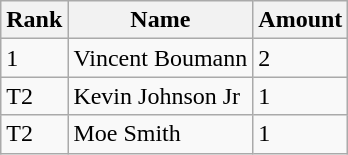<table class="wikitable">
<tr>
<th>Rank</th>
<th>Name</th>
<th>Amount</th>
</tr>
<tr>
<td>1</td>
<td>Vincent Boumann</td>
<td>2</td>
</tr>
<tr>
<td>T2</td>
<td>Kevin Johnson Jr</td>
<td>1</td>
</tr>
<tr>
<td>T2</td>
<td>Moe Smith</td>
<td>1</td>
</tr>
</table>
